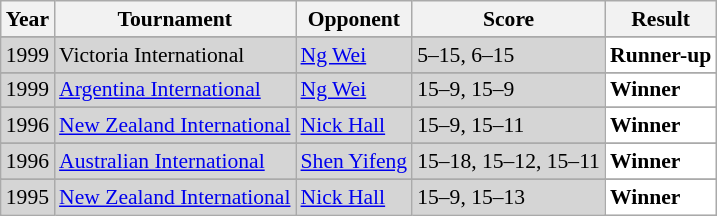<table class="sortable wikitable" style="font-size: 90%;">
<tr>
<th>Year</th>
<th>Tournament</th>
<th>Opponent</th>
<th>Score</th>
<th>Result</th>
</tr>
<tr>
</tr>
<tr style="background:#D5D5D5">
<td align="center">1999</td>
<td align="left">Victoria International</td>
<td align="left"> <a href='#'>Ng Wei</a></td>
<td align="left">5–15, 6–15</td>
<td style="text-align:left; background:white"> <strong>Runner-up</strong></td>
</tr>
<tr>
</tr>
<tr style="background:#D5D5D5">
<td align="center">1999</td>
<td align="left"><a href='#'>Argentina International</a></td>
<td align="left"> <a href='#'>Ng Wei</a></td>
<td align="left">15–9, 15–9</td>
<td style="text-align:left; background:white"> <strong>Winner</strong></td>
</tr>
<tr>
</tr>
<tr style="background:#D5D5D5">
<td align="center">1996</td>
<td align="left"><a href='#'>New Zealand International</a></td>
<td align="left"> <a href='#'>Nick Hall</a></td>
<td align="left">15–9, 15–11</td>
<td style="text-align:left; background:white"> <strong>Winner</strong></td>
</tr>
<tr>
</tr>
<tr style="background:#D5D5D5">
<td align="center">1996</td>
<td align="left"><a href='#'>Australian International</a></td>
<td align="left"> <a href='#'>Shen Yifeng</a></td>
<td align="left">15–18, 15–12, 15–11</td>
<td style="text-align:left; background:white"> <strong>Winner</strong></td>
</tr>
<tr>
</tr>
<tr style="background:#D5D5D5">
<td align="center">1995</td>
<td align="left"><a href='#'>New Zealand International</a></td>
<td align="left"> <a href='#'>Nick Hall</a></td>
<td align="left">15–9, 15–13</td>
<td style="text-align:left; background:white"> <strong>Winner</strong></td>
</tr>
</table>
